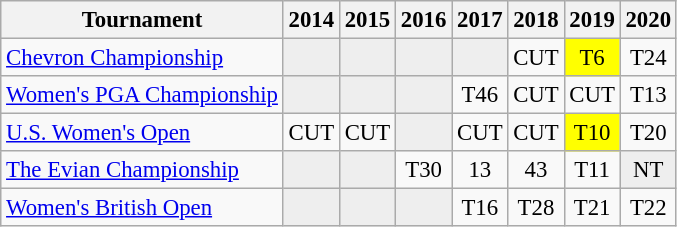<table class="wikitable" style="font-size:95%;text-align:center;">
<tr>
<th>Tournament</th>
<th>2014</th>
<th>2015</th>
<th>2016</th>
<th>2017</th>
<th>2018</th>
<th>2019</th>
<th>2020</th>
</tr>
<tr>
<td align=left><a href='#'>Chevron Championship</a></td>
<td style="background:#eeeeee;"></td>
<td style="background:#eeeeee;"></td>
<td style="background:#eeeeee;"></td>
<td style="background:#eeeeee;"></td>
<td>CUT</td>
<td style="background:yellow;">T6</td>
<td>T24</td>
</tr>
<tr>
<td align=left><a href='#'>Women's PGA Championship</a></td>
<td style="background:#eeeeee;"></td>
<td style="background:#eeeeee;"></td>
<td style="background:#eeeeee;"></td>
<td>T46</td>
<td>CUT</td>
<td>CUT</td>
<td>T13</td>
</tr>
<tr>
<td align=left><a href='#'>U.S. Women's Open</a></td>
<td>CUT</td>
<td>CUT</td>
<td style="background:#eeeeee;"></td>
<td>CUT</td>
<td>CUT</td>
<td style="background:yellow;">T10</td>
<td>T20</td>
</tr>
<tr>
<td align=left><a href='#'>The Evian Championship</a></td>
<td style="background:#eeeeee;"></td>
<td style="background:#eeeeee;"></td>
<td>T30</td>
<td>13</td>
<td>43</td>
<td>T11</td>
<td style="background:#eeeeee;">NT</td>
</tr>
<tr>
<td align=left><a href='#'>Women's British Open</a></td>
<td style="background:#eeeeee;"></td>
<td style="background:#eeeeee;"></td>
<td style="background:#eeeeee;"></td>
<td>T16</td>
<td>T28</td>
<td>T21</td>
<td>T22</td>
</tr>
</table>
